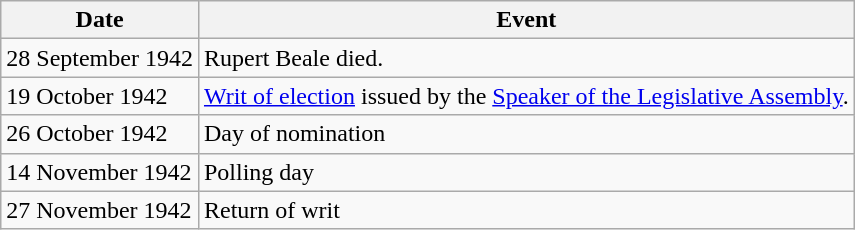<table class="wikitable">
<tr>
<th>Date</th>
<th>Event</th>
</tr>
<tr>
<td>28 September 1942</td>
<td>Rupert Beale died.</td>
</tr>
<tr>
<td>19 October 1942</td>
<td><a href='#'>Writ of election</a> issued by the <a href='#'>Speaker of the Legislative Assembly</a>.</td>
</tr>
<tr>
<td>26 October 1942</td>
<td>Day of nomination</td>
</tr>
<tr>
<td>14 November 1942</td>
<td>Polling day</td>
</tr>
<tr>
<td>27 November 1942</td>
<td>Return of writ</td>
</tr>
</table>
